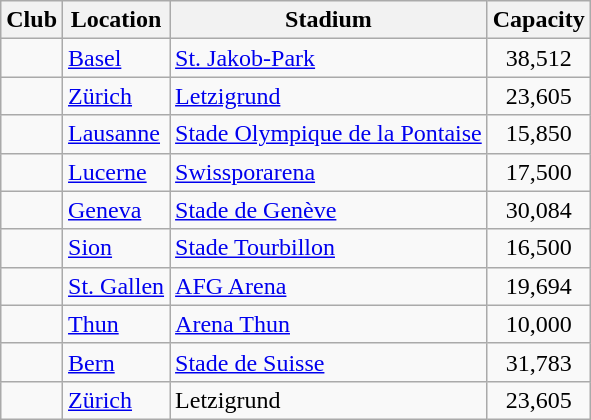<table class="wikitable sortable">
<tr>
<th>Club</th>
<th>Location</th>
<th>Stadium</th>
<th>Capacity</th>
</tr>
<tr>
<td></td>
<td><a href='#'>Basel</a></td>
<td><a href='#'>St. Jakob-Park</a></td>
<td align="center">38,512</td>
</tr>
<tr>
<td></td>
<td><a href='#'>Zürich</a></td>
<td><a href='#'>Letzigrund</a></td>
<td align="center">23,605</td>
</tr>
<tr>
<td></td>
<td><a href='#'>Lausanne</a></td>
<td><a href='#'>Stade Olympique de la Pontaise</a></td>
<td align="center">15,850</td>
</tr>
<tr>
<td></td>
<td><a href='#'>Lucerne</a></td>
<td><a href='#'>Swissporarena</a></td>
<td align="center">17,500</td>
</tr>
<tr>
<td></td>
<td><a href='#'>Geneva</a></td>
<td><a href='#'>Stade de Genève</a></td>
<td align="center">30,084</td>
</tr>
<tr>
<td></td>
<td><a href='#'>Sion</a></td>
<td><a href='#'>Stade Tourbillon</a></td>
<td align="center">16,500</td>
</tr>
<tr>
<td></td>
<td><a href='#'>St. Gallen</a></td>
<td><a href='#'>AFG Arena</a></td>
<td align="center">19,694</td>
</tr>
<tr>
<td></td>
<td><a href='#'>Thun</a></td>
<td><a href='#'>Arena Thun</a></td>
<td align="center">10,000</td>
</tr>
<tr>
<td></td>
<td><a href='#'>Bern</a></td>
<td><a href='#'>Stade de Suisse</a></td>
<td align="center">31,783</td>
</tr>
<tr>
<td></td>
<td><a href='#'>Zürich</a></td>
<td>Letzigrund</td>
<td align="center">23,605</td>
</tr>
</table>
